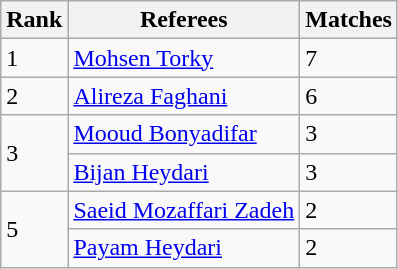<table class=wikitable>
<tr>
<th>Rank</th>
<th>Referees</th>
<th>Matches</th>
</tr>
<tr>
<td>1</td>
<td> <a href='#'>Mohsen Torky</a></td>
<td>7</td>
</tr>
<tr>
<td>2</td>
<td> <a href='#'>Alireza Faghani</a></td>
<td>6</td>
</tr>
<tr>
<td rowspan=2>3</td>
<td> <a href='#'>Mooud Bonyadifar</a></td>
<td>3</td>
</tr>
<tr>
<td> <a href='#'>Bijan Heydari</a></td>
<td>3</td>
</tr>
<tr>
<td rowspan=2>5</td>
<td> <a href='#'>Saeid Mozaffari Zadeh</a></td>
<td>2</td>
</tr>
<tr>
<td> <a href='#'>Payam Heydari</a></td>
<td>2</td>
</tr>
</table>
